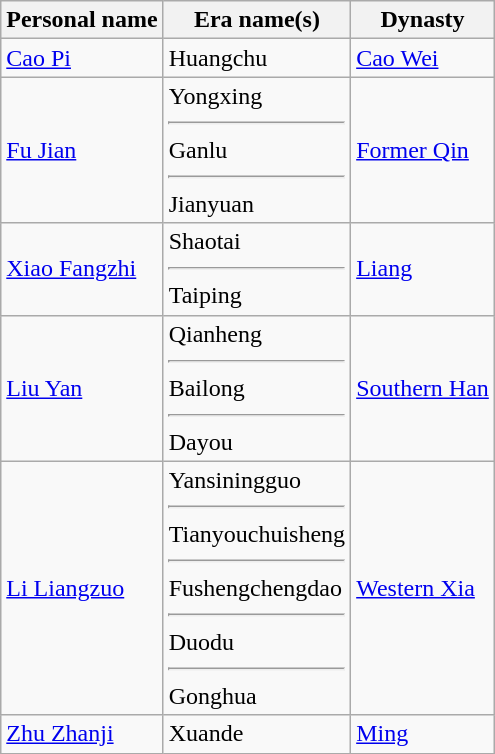<table class="wikitable">
<tr>
<th>Personal name<br></th>
<th>Era name(s)</th>
<th>Dynasty</th>
</tr>
<tr>
<td><a href='#'>Cao Pi</a><br></td>
<td>Huangchu<br></td>
<td><a href='#'>Cao Wei</a></td>
</tr>
<tr>
<td><a href='#'>Fu Jian</a><br></td>
<td>Yongxing<br><hr>Ganlu<br><hr>Jianyuan<br></td>
<td><a href='#'>Former Qin</a></td>
</tr>
<tr>
<td><a href='#'>Xiao Fangzhi</a><br></td>
<td>Shaotai<br><hr>Taiping<br></td>
<td><a href='#'>Liang</a></td>
</tr>
<tr>
<td><a href='#'>Liu Yan</a><br></td>
<td>Qianheng<br><hr>Bailong<br><hr>Dayou<br></td>
<td><a href='#'>Southern Han</a></td>
</tr>
<tr>
<td><a href='#'>Li Liangzuo</a><br></td>
<td>Yansiningguo<br><hr>Tianyouchuisheng<br><hr>Fushengchengdao<br><hr>Duodu<br><hr>Gonghua<br></td>
<td><a href='#'>Western Xia</a></td>
</tr>
<tr>
<td><a href='#'>Zhu Zhanji</a><br></td>
<td>Xuande<br></td>
<td><a href='#'>Ming</a></td>
</tr>
</table>
